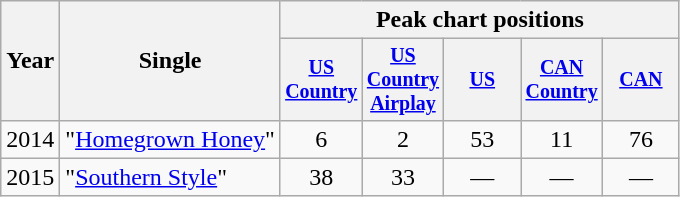<table class="wikitable" style="text-align:center;">
<tr>
<th rowspan="2">Year</th>
<th rowspan="2">Single</th>
<th colspan="5">Peak chart positions</th>
</tr>
<tr style="font-size:smaller;">
<th style="width:45px;"><a href='#'>US Country</a></th>
<th style="width:45px;"><a href='#'>US Country Airplay</a></th>
<th style="width:45px;"><a href='#'>US</a></th>
<th style="width:45px;"><a href='#'>CAN Country</a></th>
<th style="width:45px;"><a href='#'>CAN</a></th>
</tr>
<tr>
<td>2014</td>
<td style="text-align:left;">"<a href='#'>Homegrown Honey</a>"</td>
<td>6</td>
<td>2</td>
<td>53</td>
<td>11</td>
<td>76</td>
</tr>
<tr>
<td>2015</td>
<td style="text-align:left;">"<a href='#'>Southern Style</a>"</td>
<td>38</td>
<td>33</td>
<td>—</td>
<td>—</td>
<td>—</td>
</tr>
</table>
